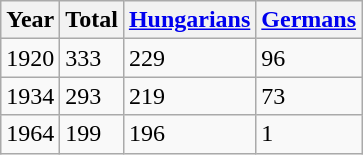<table class="wikitable" style="border-collapse:collapse;">
<tr>
<th>Year</th>
<th>Total</th>
<th><a href='#'>Hungarians</a></th>
<th><a href='#'>Germans</a></th>
</tr>
<tr>
<td>1920</td>
<td>333</td>
<td>229</td>
<td>96</td>
</tr>
<tr>
<td>1934</td>
<td>293</td>
<td>219</td>
<td>73</td>
</tr>
<tr>
<td>1964</td>
<td>199</td>
<td>196</td>
<td>1</td>
</tr>
</table>
